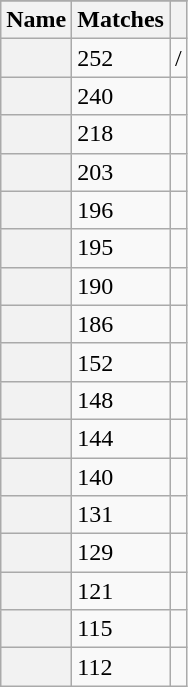<table class="wikitable sortable plainrowheaders static-row-numbers">
<tr>
</tr>
<tr>
<th scope="col">Name</th>
<th scope="col">Matches</th>
<th scope="col"></th>
</tr>
<tr>
<th scope="row"></th>
<td>252</td>
<td>/</td>
</tr>
<tr>
<th scope="row"></th>
<td>240</td>
<td></td>
</tr>
<tr>
<th scope="row"></th>
<td>218</td>
<td></td>
</tr>
<tr>
<th scope="row"></th>
<td>203</td>
<td></td>
</tr>
<tr>
<th scope="row"></th>
<td>196</td>
<td></td>
</tr>
<tr>
<th scope="row"></th>
<td>195</td>
<td></td>
</tr>
<tr>
<th scope="row"></th>
<td>190</td>
<td></td>
</tr>
<tr>
<th scope="row"></th>
<td>186</td>
<td></td>
</tr>
<tr>
<th scope="row"></th>
<td>152</td>
<td></td>
</tr>
<tr>
<th scope="row"></th>
<td>148</td>
<td></td>
</tr>
<tr>
<th scope="row"></th>
<td>144</td>
<td></td>
</tr>
<tr>
<th scope="row"></th>
<td>140</td>
<td></td>
</tr>
<tr>
<th scope="row"></th>
<td>131</td>
<td></td>
</tr>
<tr>
<th scope="row"></th>
<td>129</td>
<td></td>
</tr>
<tr>
<th scope="row"></th>
<td>121</td>
<td></td>
</tr>
<tr>
<th scope="row"></th>
<td>115</td>
<td></td>
</tr>
<tr>
<th scope="row"></th>
<td>112</td>
<td></td>
</tr>
</table>
